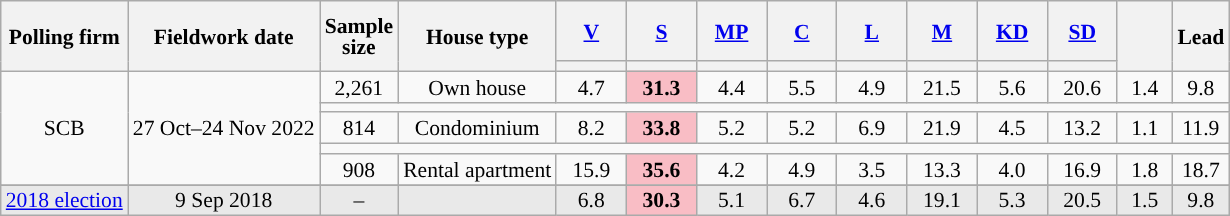<table class="wikitable sortable" style="text-align:center;font-size:90%;line-height:14px;">
<tr style="height:40px;">
<th rowspan="2">Polling firm</th>
<th rowspan="2">Fieldwork date</th>
<th rowspan="2">Sample<br>size</th>
<th rowspan="2">House type</th>
<th class="sortable" style="width:40px;"><a href='#'>V</a></th>
<th class="sortable" style="width:40px;"><a href='#'>S</a></th>
<th class="sortable" style="width:40px;"><a href='#'>MP</a></th>
<th class="sortable" style="width:40px;"><a href='#'>C</a></th>
<th class="sortable" style="width:40px;"><a href='#'>L</a></th>
<th class="sortable" style="width:40px;"><a href='#'>M</a></th>
<th class="sortable" style="width:40px;"><a href='#'>KD</a></th>
<th class="sortable" style="width:40px;"><a href='#'>SD</a></th>
<th class="sortable" style="width:30px;" rowspan="2"></th>
<th style="width:30px;" rowspan="2">Lead</th>
</tr>
<tr>
<th style="background:"></th>
<th style="background:"></th>
<th style="background:"></th>
<th style="background:"></th>
<th style="background:"></th>
<th style="background:"></th>
<th style="background:"></th>
<th style="background:"></th>
</tr>
<tr>
<td rowspan="5">SCB</td>
<td rowspan="5">27 Oct–24 Nov 2022</td>
<td>2,261</td>
<td>Own house</td>
<td>4.7</td>
<td style="background:#F9BDC5;"><strong>31.3</strong></td>
<td>4.4</td>
<td>5.5</td>
<td>4.9</td>
<td>21.5</td>
<td>5.6</td>
<td>20.6</td>
<td>1.4</td>
<td style="background:">9.8</td>
</tr>
<tr>
<td colspan="12"></td>
</tr>
<tr>
<td>814</td>
<td>Condominium</td>
<td>8.2</td>
<td style="background:#F9BDC5;"><strong>33.8</strong></td>
<td>5.2</td>
<td>5.2</td>
<td>6.9</td>
<td>21.9</td>
<td>4.5</td>
<td>13.2</td>
<td>1.1</td>
<td style="background:">11.9</td>
</tr>
<tr>
<td colspan="12"></td>
</tr>
<tr>
<td>908</td>
<td>Rental apartment</td>
<td>15.9</td>
<td style="background:#F9BDC5;"><strong>35.6</strong></td>
<td>4.2</td>
<td>4.9</td>
<td>3.5</td>
<td>13.3</td>
<td>4.0</td>
<td>16.9</td>
<td>1.8</td>
<td style="background:">18.7</td>
</tr>
<tr>
</tr>
<tr style="background:#E9E9E9;">
<td><a href='#'>2018 election</a></td>
<td data-sort-value="2018-09-09">9 Sep 2018</td>
<td>–</td>
<td></td>
<td>6.8</td>
<td style="background:#F9BDC5;"><strong>30.3</strong></td>
<td>5.1</td>
<td>6.7</td>
<td>4.6</td>
<td>19.1</td>
<td>5.3</td>
<td>20.5</td>
<td>1.5</td>
<td style="background:">9.8</td>
</tr>
</table>
